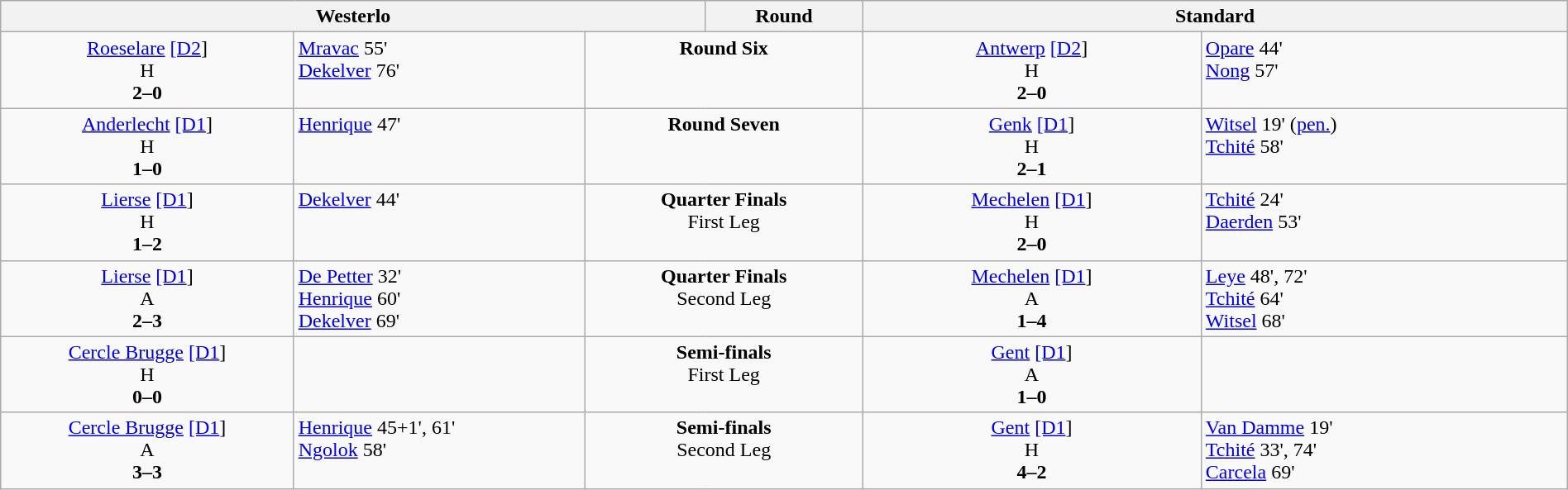<table width=100% border=0 class=wikitable>
<tr valign=top>
<th colspan=3 width=45%>Westerlo</th>
<th width=10%>Round</th>
<th colspan=3 width=45%>Standard</th>
</tr>
<tr valign=top align=center>
<td><a href='#'>Roeselare</a> <a href='#'>[D2</a>]<br>H<br><strong>2–0</strong></td>
<td align=left><a href='#'>Mravac</a> 55' <br><a href='#'>Dekelver</a> 76'</td>
<td colspan=2><strong>Round Six</strong></td>
<td><a href='#'>Antwerp</a> <a href='#'>[D2</a>]<br>H<br><strong>2–0</strong></td>
<td align=left><a href='#'>Opare</a> 44' <br><a href='#'>Nong</a> 57'</td>
</tr>
<tr valign=top align=center>
<td><a href='#'>Anderlecht</a> <a href='#'>[D1</a>]<br>H<br><strong>1–0</strong></td>
<td align=left><a href='#'>Henrique</a> 47'</td>
<td colspan=2><strong>Round Seven</strong></td>
<td><a href='#'>Genk</a> <a href='#'>[D1</a>]<br>H<br><strong>2–1</strong></td>
<td align=left><a href='#'>Witsel</a> 19' (<a href='#'>pen.</a>) <br><a href='#'>Tchité</a> 58'</td>
</tr>
<tr valign=top align=center>
<td><a href='#'>Lierse</a> <a href='#'>[D1</a>]<br>H<br><strong>1–2</strong></td>
<td align=left><a href='#'>Dekelver</a> 44'</td>
<td colspan=2><strong>Quarter Finals</strong><br>First Leg</td>
<td><a href='#'>Mechelen</a> <a href='#'>[D1</a>]<br>H<br><strong>2–0</strong></td>
<td align=left><a href='#'>Tchité</a> 24' <br><a href='#'>Daerden</a> 53'</td>
</tr>
<tr valign=top align=center>
<td><a href='#'>Lierse</a> <a href='#'>[D1</a>]<br>A<br><strong>2–3</strong></td>
<td align=left><a href='#'>De Petter</a> 32' <br><a href='#'>Henrique</a> 60' <br><a href='#'>Dekelver</a> 69'</td>
<td colspan=2><strong>Quarter Finals</strong><br>Second Leg</td>
<td><a href='#'>Mechelen</a> <a href='#'>[D1</a>]<br>A<br><strong>1–4</strong></td>
<td align=left><a href='#'>Leye</a> 48', 72' <br><a href='#'>Tchité</a> 64' <br><a href='#'>Witsel</a> 68'</td>
</tr>
<tr valign=top align=center>
<td><a href='#'>Cercle Brugge</a> <a href='#'>[D1</a>]<br>H<br><strong>0–0</strong></td>
<td align=left></td>
<td colspan=2><strong>Semi-finals</strong><br>First Leg</td>
<td><a href='#'>Gent</a> <a href='#'>[D1</a>]<br>A<br><strong>1–0</strong></td>
<td align=left></td>
</tr>
<tr valign=top align=center>
<td><a href='#'>Cercle Brugge</a> <a href='#'>[D1</a>]<br>A<br><strong>3–3</strong></td>
<td align=left><a href='#'>Henrique</a> 45+1', 61'<br><a href='#'>Ngolok</a> 58'</td>
<td colspan=2><strong>Semi-finals</strong><br>Second Leg</td>
<td><a href='#'>Gent</a> <a href='#'>[D1</a>]<br>H<br><strong>4–2</strong></td>
<td align=left><a href='#'>Van Damme</a> 19' <br><a href='#'>Tchité</a> 33', 74'<br><a href='#'>Carcela</a> 69'</td>
</tr>
</table>
